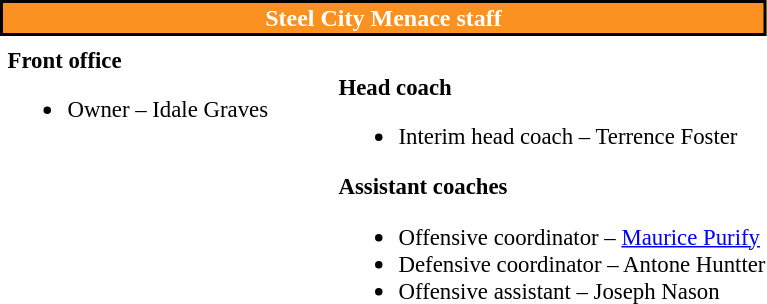<table class="toccolours" style="text-align: left;">
<tr>
<th colspan="7" style="background:#FB9121; color:white; text-align: center; border:2px solid black;"><strong>Steel City Menace staff</strong></th>
</tr>
<tr>
<td colspan=7 align="right"></td>
</tr>
<tr>
<td valign="top"></td>
<td style="font-size: 95%;" valign="top"><strong>Front office</strong><br><ul><li>Owner – Idale Graves</li></ul></td>
<td width="35"> </td>
<td valign="top"></td>
<td style="font-size: 95%;" valign="top"><br><strong>Head coach</strong><ul><li>Interim head coach – Terrence Foster</li></ul><strong>Assistant coaches</strong><ul><li>Offensive coordinator – <a href='#'>Maurice Purify</a></li><li>Defensive coordinator – Antone Huntter</li><li>Offensive assistant – Joseph Nason</li></ul></td>
</tr>
</table>
